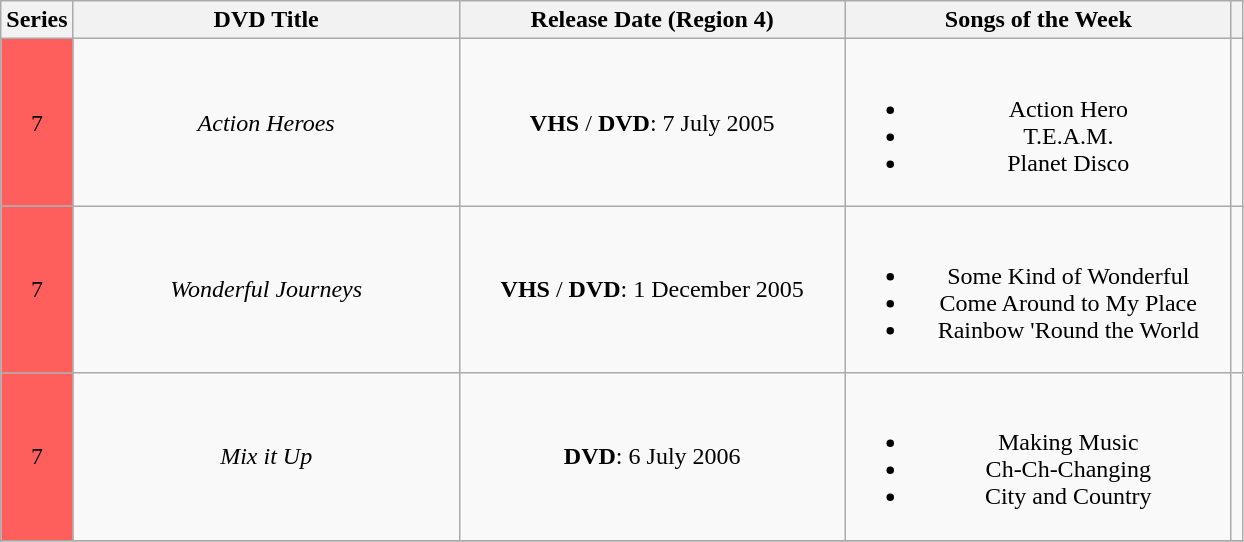<table class="wikitable">
<tr>
<th>Series</th>
<th style="width: 250px;">DVD Title</th>
<th style="width: 250px;">Release Date (Region 4)</th>
<th style="width: 250px;">Songs of the Week</th>
<th scope="col" class="unsortable"></th>
</tr>
<tr>
<td style="background:#FF5F5C; height:10px; text-align:center">7</td>
<td style="text-align:center"><em>Action Heroes</em></td>
<td style="text-align:center"><strong>VHS</strong> / <strong>DVD</strong>: 7 July 2005</td>
<td style="text-align:center"><br><ul><li>Action Hero</li><li>T.E.A.M.</li><li>Planet Disco</li></ul></td>
<td style="text-align:center;"></td>
</tr>
<tr>
<td style="background:#FF5F5C; height:10px; text-align:center">7</td>
<td style="text-align:center"><em>Wonderful Journeys</em></td>
<td style="text-align:center"><strong>VHS</strong> / <strong>DVD</strong>: 1 December 2005</td>
<td style="text-align:center"><br><ul><li>Some Kind of Wonderful</li><li>Come Around to My Place</li><li>Rainbow 'Round the World</li></ul></td>
<td style="text-align:center;"></td>
</tr>
<tr>
<td style="background:#FF5F5C; height:10px; text-align:center">7</td>
<td style="text-align:center"><em>Mix it Up</em></td>
<td style="text-align:center"><strong>DVD</strong>: 6 July 2006</td>
<td style="text-align:center"><br><ul><li>Making Music</li><li>Ch-Ch-Changing</li><li>City and Country</li></ul></td>
<td style="text-align:center;"></td>
</tr>
<tr>
</tr>
</table>
